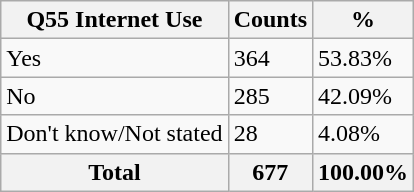<table class="wikitable sortable">
<tr>
<th>Q55 Internet Use</th>
<th>Counts</th>
<th>%</th>
</tr>
<tr>
<td>Yes</td>
<td>364</td>
<td>53.83%</td>
</tr>
<tr>
<td>No</td>
<td>285</td>
<td>42.09%</td>
</tr>
<tr>
<td>Don't know/Not stated</td>
<td>28</td>
<td>4.08%</td>
</tr>
<tr>
<th>Total</th>
<th>677</th>
<th>100.00%</th>
</tr>
</table>
